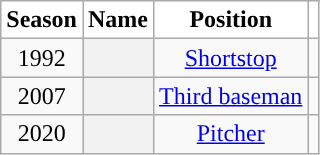<table class="wikitable sortable plainrowheaders" style="text-align:center">
<tr>
<th scope="col" style="background-color:#ffffff; border-top:#">Season</th>
<th scope="col" style="background-color:#ffffff; border-top:#">Name</th>
<th scope="col" style="background-color:#ffffff; border-top:#">Position</th>
<th scope="col" class="unsortable" style="background-color:#ffffff; border-top:#"></th>
</tr>
<tr>
<td>1992</td>
<th scope="row" style="text-align:center"></th>
<td><a href='#'>Shortstop</a></td>
<td></td>
</tr>
<tr>
<td>2007</td>
<th scope="row" style="text-align:center"></th>
<td><a href='#'>Third baseman</a></td>
<td></td>
</tr>
<tr>
<td>2020</td>
<th scope="row" style="text-align:center"></th>
<td><a href='#'>Pitcher</a></td>
<td></td>
</tr>
</table>
